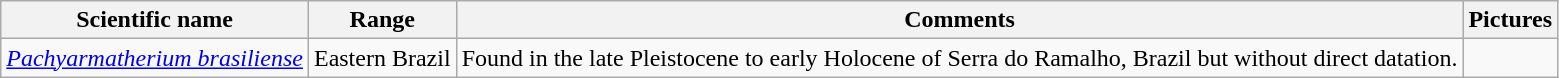<table class="wikitable">
<tr>
<th>Scientific name</th>
<th>Range</th>
<th class="unsortable">Comments</th>
<th>Pictures</th>
</tr>
<tr>
<td><em><a href='#'>Pachyarmatherium brasiliense</a></em></td>
<td>Eastern Brazil</td>
<td>Found in the late Pleistocene to early Holocene of Serra do Ramalho, Brazil but without direct datation.</td>
<td></td>
</tr>
</table>
